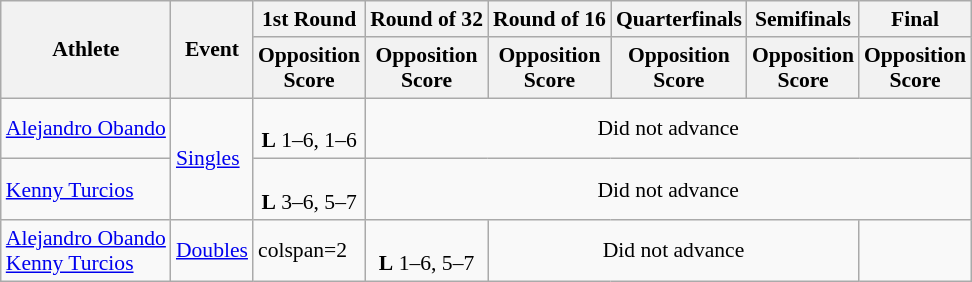<table class="wikitable" border="1" style="font-size:90%">
<tr>
<th rowspan=2>Athlete</th>
<th rowspan=2>Event</th>
<th>1st Round</th>
<th>Round of 32</th>
<th>Round of 16</th>
<th>Quarterfinals</th>
<th>Semifinals</th>
<th>Final</th>
</tr>
<tr>
<th>Opposition<br>Score</th>
<th>Opposition<br>Score</th>
<th>Opposition<br>Score</th>
<th>Opposition<br>Score</th>
<th>Opposition<br>Score</th>
<th>Opposition<br>Score</th>
</tr>
<tr>
<td><a href='#'>Alejandro Obando</a></td>
<td rowspan=2><a href='#'>Singles</a></td>
<td align=center><br><strong>L</strong> 1–6, 1–6</td>
<td align=center colspan=5>Did not advance</td>
</tr>
<tr>
<td><a href='#'>Kenny Turcios</a></td>
<td align=center><br><strong>L</strong> 3–6, 5–7</td>
<td align=center colspan=5>Did not advance</td>
</tr>
<tr>
<td><a href='#'>Alejandro Obando</a><br><a href='#'>Kenny Turcios</a></td>
<td><a href='#'>Doubles</a></td>
<td>colspan=2 </td>
<td align=center><br><strong>L</strong> 1–6, 5–7</td>
<td align=center colspan=3>Did not advance</td>
</tr>
</table>
